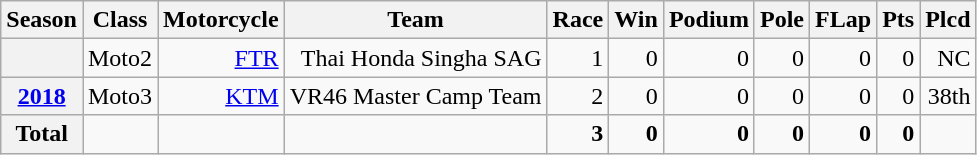<table class="wikitable" style=text-align:right>
<tr>
<th>Season</th>
<th>Class</th>
<th>Motorcycle</th>
<th>Team</th>
<th>Race</th>
<th>Win</th>
<th>Podium</th>
<th>Pole</th>
<th>FLap</th>
<th>Pts</th>
<th>Plcd</th>
</tr>
<tr>
<th></th>
<td>Moto2</td>
<td><a href='#'>FTR</a></td>
<td>Thai Honda Singha SAG</td>
<td>1</td>
<td>0</td>
<td>0</td>
<td>0</td>
<td>0</td>
<td>0</td>
<td>NC</td>
</tr>
<tr>
<th><a href='#'>2018</a></th>
<td>Moto3</td>
<td><a href='#'>KTM</a></td>
<td>VR46 Master Camp Team</td>
<td>2</td>
<td>0</td>
<td>0</td>
<td>0</td>
<td>0</td>
<td>0</td>
<td>38th</td>
</tr>
<tr>
<th>Total</th>
<td></td>
<td></td>
<td></td>
<td><strong>3</strong></td>
<td><strong>0</strong></td>
<td><strong>0</strong></td>
<td><strong>0</strong></td>
<td><strong>0</strong></td>
<td><strong>0</strong></td>
<td></td>
</tr>
</table>
